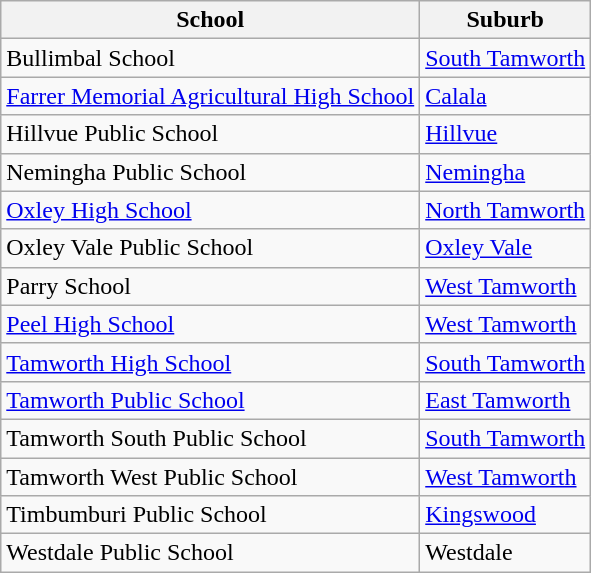<table class="wikitable">
<tr>
<th>School</th>
<th>Suburb</th>
</tr>
<tr>
<td>Bullimbal School</td>
<td><a href='#'>South Tamworth</a></td>
</tr>
<tr>
<td><a href='#'>Farrer Memorial Agricultural High School</a></td>
<td><a href='#'>Calala</a></td>
</tr>
<tr>
<td>Hillvue Public School</td>
<td><a href='#'>Hillvue</a></td>
</tr>
<tr>
<td>Nemingha Public School</td>
<td><a href='#'>Nemingha</a></td>
</tr>
<tr>
<td><a href='#'>Oxley High School</a></td>
<td><a href='#'>North Tamworth</a></td>
</tr>
<tr>
<td>Oxley Vale Public School</td>
<td><a href='#'>Oxley Vale</a></td>
</tr>
<tr>
<td>Parry School</td>
<td><a href='#'>West Tamworth</a></td>
</tr>
<tr>
<td><a href='#'>Peel High School</a></td>
<td><a href='#'>West Tamworth</a></td>
</tr>
<tr>
<td><a href='#'>Tamworth High School</a></td>
<td><a href='#'>South Tamworth</a></td>
</tr>
<tr>
<td><a href='#'>Tamworth Public School</a></td>
<td><a href='#'>East Tamworth</a></td>
</tr>
<tr>
<td>Tamworth South Public School</td>
<td><a href='#'>South Tamworth</a></td>
</tr>
<tr>
<td>Tamworth West Public School</td>
<td><a href='#'>West Tamworth</a></td>
</tr>
<tr>
<td>Timbumburi Public School</td>
<td><a href='#'>Kingswood</a></td>
</tr>
<tr>
<td>Westdale Public School</td>
<td>Westdale</td>
</tr>
</table>
